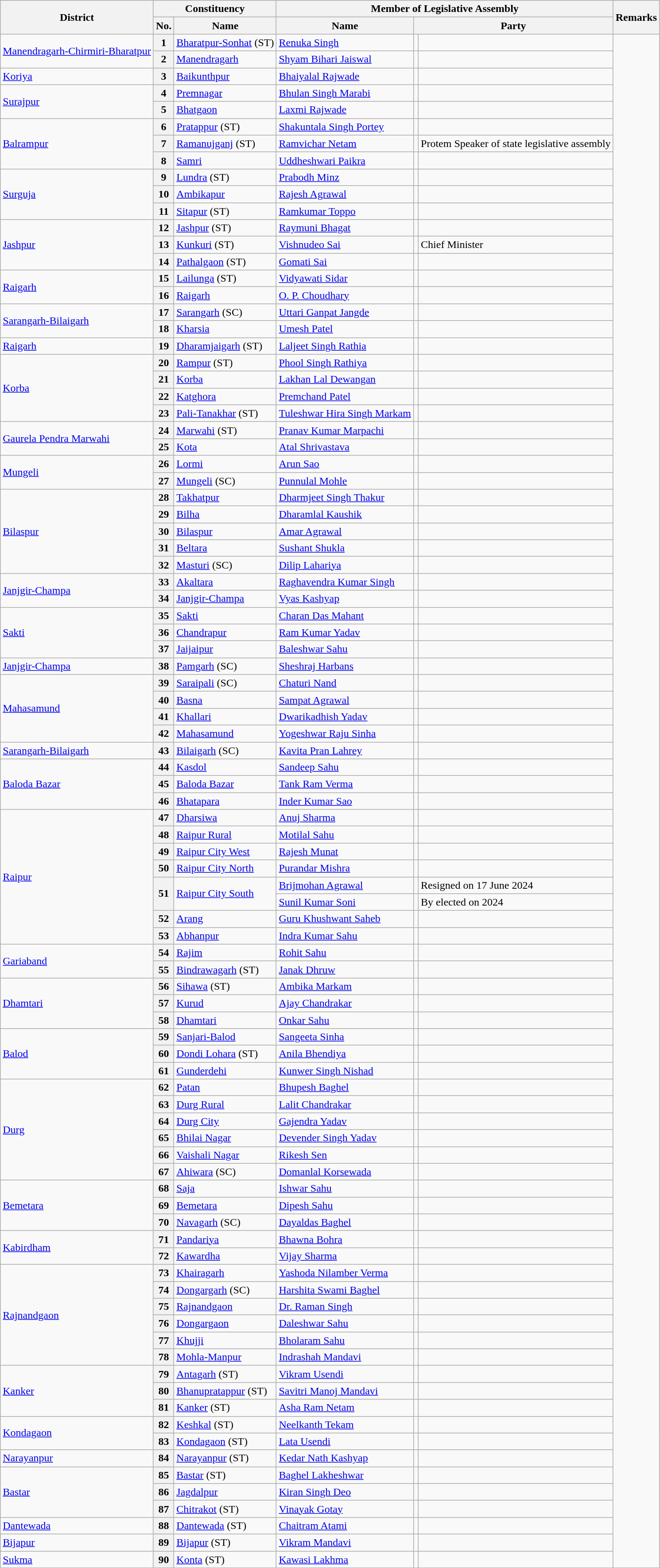<table class="wikitable sortable">
<tr>
<th rowspan="2">District</th>
<th colspan="2">Constituency</th>
<th colspan="3">Member of Legislative Assembly</th>
<th rowspan="2">Remarks</th>
</tr>
<tr>
<th>No.</th>
<th>Name</th>
<th>Name</th>
<th colspan="2">Party</th>
</tr>
<tr>
<td rowspan="2"><a href='#'>Manendragarh-Chirmiri-Bharatpur</a></td>
<th>1</th>
<td><a href='#'>Bharatpur-Sonhat</a> (ST)</td>
<td><a href='#'>Renuka Singh</a></td>
<td></td>
<td></td>
</tr>
<tr>
<th>2</th>
<td><a href='#'>Manendragarh</a></td>
<td><a href='#'>Shyam Bihari Jaiswal</a></td>
<td></td>
<td></td>
</tr>
<tr>
<td><a href='#'>Koriya</a></td>
<th>3</th>
<td><a href='#'>Baikunthpur</a></td>
<td><a href='#'>Bhaiyalal Rajwade</a></td>
<td></td>
<td></td>
</tr>
<tr>
<td rowspan="2"><a href='#'>Surajpur</a></td>
<th>4</th>
<td><a href='#'>Premnagar</a></td>
<td><a href='#'>Bhulan Singh Marabi</a></td>
<td></td>
<td></td>
</tr>
<tr>
<th>5</th>
<td><a href='#'>Bhatgaon</a></td>
<td><a href='#'>Laxmi Rajwade</a></td>
<td></td>
<td></td>
</tr>
<tr>
<td rowspan="3"><a href='#'>Balrampur</a></td>
<th>6</th>
<td><a href='#'>Pratappur</a> (ST)</td>
<td><a href='#'>Shakuntala Singh Portey</a></td>
<td></td>
<td></td>
</tr>
<tr>
<th>7</th>
<td><a href='#'>Ramanujganj</a> (ST)</td>
<td><a href='#'>Ramvichar Netam</a></td>
<td></td>
<td>Protem Speaker of state legislative assembly</td>
</tr>
<tr>
<th>8</th>
<td><a href='#'>Samri</a></td>
<td><a href='#'>Uddheshwari Paikra</a></td>
<td></td>
<td></td>
</tr>
<tr>
<td rowspan="3"><a href='#'>Surguja</a></td>
<th>9</th>
<td><a href='#'>Lundra</a> (ST)</td>
<td><a href='#'>Prabodh Minz</a></td>
<td></td>
<td></td>
</tr>
<tr>
<th>10</th>
<td><a href='#'>Ambikapur</a></td>
<td><a href='#'>Rajesh Agrawal</a></td>
<td></td>
<td></td>
</tr>
<tr>
<th>11</th>
<td><a href='#'>Sitapur</a> (ST)</td>
<td><a href='#'>Ramkumar Toppo</a></td>
<td></td>
<td></td>
</tr>
<tr>
<td rowspan="3"><a href='#'>Jashpur</a></td>
<th>12</th>
<td><a href='#'>Jashpur</a> (ST)</td>
<td><a href='#'>Raymuni Bhagat</a></td>
<td></td>
<td></td>
</tr>
<tr>
<th>13</th>
<td><a href='#'>Kunkuri</a> (ST)</td>
<td><a href='#'>Vishnudeo Sai</a></td>
<td></td>
<td>Chief Minister</td>
</tr>
<tr>
<th>14</th>
<td><a href='#'>Pathalgaon</a> (ST)</td>
<td><a href='#'>Gomati Sai</a></td>
<td></td>
<td></td>
</tr>
<tr>
<td rowspan="2"><a href='#'>Raigarh</a></td>
<th>15</th>
<td><a href='#'>Lailunga</a> (ST)</td>
<td><a href='#'>Vidyawati Sidar</a></td>
<td></td>
<td></td>
</tr>
<tr>
<th>16</th>
<td><a href='#'>Raigarh</a></td>
<td><a href='#'>O. P. Choudhary</a></td>
<td></td>
<td></td>
</tr>
<tr>
<td rowspan="2"><a href='#'>Sarangarh-Bilaigarh</a></td>
<th>17</th>
<td><a href='#'>Sarangarh</a> (SC)</td>
<td><a href='#'>Uttari Ganpat Jangde</a></td>
<td></td>
<td></td>
</tr>
<tr>
<th>18</th>
<td><a href='#'>Kharsia</a></td>
<td><a href='#'>Umesh Patel</a></td>
<td></td>
<td></td>
</tr>
<tr>
<td><a href='#'>Raigarh</a></td>
<th>19</th>
<td><a href='#'>Dharamjaigarh</a> (ST)</td>
<td><a href='#'>Laljeet Singh Rathia</a></td>
<td></td>
<td></td>
</tr>
<tr>
<td rowspan="4"><a href='#'>Korba</a></td>
<th>20</th>
<td><a href='#'>Rampur</a> (ST)</td>
<td><a href='#'>Phool Singh Rathiya</a></td>
<td></td>
<td></td>
</tr>
<tr>
<th>21</th>
<td><a href='#'>Korba</a></td>
<td><a href='#'>Lakhan Lal Dewangan</a></td>
<td></td>
<td></td>
</tr>
<tr>
<th>22</th>
<td><a href='#'>Katghora</a></td>
<td><a href='#'>Premchand Patel</a></td>
<td></td>
<td></td>
</tr>
<tr>
<th>23</th>
<td><a href='#'>Pali-Tanakhar</a> (ST)</td>
<td><a href='#'>Tuleshwar Hira Singh Markam</a></td>
<td></td>
<td></td>
</tr>
<tr>
<td rowspan="2"><a href='#'>Gaurela Pendra Marwahi</a></td>
<th>24</th>
<td><a href='#'>Marwahi</a> (ST)</td>
<td><a href='#'>Pranav Kumar Marpachi</a></td>
<td></td>
<td></td>
</tr>
<tr>
<th>25</th>
<td><a href='#'>Kota</a></td>
<td><a href='#'>Atal Shrivastava</a></td>
<td></td>
<td></td>
</tr>
<tr>
<td rowspan="2"><a href='#'>Mungeli</a></td>
<th>26</th>
<td><a href='#'>Lormi</a></td>
<td><a href='#'>Arun Sao</a></td>
<td></td>
<td></td>
</tr>
<tr>
<th>27</th>
<td><a href='#'>Mungeli</a> (SC)</td>
<td><a href='#'>Punnulal Mohle</a></td>
<td></td>
<td></td>
</tr>
<tr>
<td rowspan="5"><a href='#'>Bilaspur</a></td>
<th>28</th>
<td><a href='#'>Takhatpur</a></td>
<td><a href='#'>Dharmjeet Singh Thakur</a></td>
<td></td>
<td></td>
</tr>
<tr>
<th>29</th>
<td><a href='#'>Bilha</a></td>
<td><a href='#'>Dharamlal Kaushik</a></td>
<td></td>
<td></td>
</tr>
<tr>
<th>30</th>
<td><a href='#'>Bilaspur</a></td>
<td><a href='#'>Amar Agrawal</a></td>
<td></td>
<td></td>
</tr>
<tr>
<th>31</th>
<td><a href='#'>Beltara</a></td>
<td><a href='#'>Sushant Shukla</a></td>
<td></td>
<td></td>
</tr>
<tr>
<th>32</th>
<td><a href='#'>Masturi</a> (SC)</td>
<td><a href='#'>Dilip Lahariya</a></td>
<td></td>
<td></td>
</tr>
<tr>
<td rowspan="2"><a href='#'>Janjgir-Champa</a></td>
<th>33</th>
<td><a href='#'>Akaltara</a></td>
<td><a href='#'>Raghavendra Kumar Singh</a></td>
<td></td>
<td></td>
</tr>
<tr>
<th>34</th>
<td><a href='#'>Janjgir-Champa</a></td>
<td><a href='#'>Vyas Kashyap</a></td>
<td></td>
<td></td>
</tr>
<tr>
<td rowspan="3"><a href='#'>Sakti</a></td>
<th>35</th>
<td><a href='#'>Sakti</a></td>
<td><a href='#'>Charan Das Mahant</a></td>
<td></td>
<td></td>
</tr>
<tr>
<th>36</th>
<td><a href='#'>Chandrapur</a></td>
<td><a href='#'>Ram Kumar Yadav</a></td>
<td></td>
<td></td>
</tr>
<tr>
<th>37</th>
<td><a href='#'>Jaijaipur</a></td>
<td><a href='#'>Baleshwar Sahu</a></td>
<td></td>
<td></td>
</tr>
<tr>
<td><a href='#'>Janjgir-Champa</a></td>
<th>38</th>
<td><a href='#'>Pamgarh</a> (SC)</td>
<td><a href='#'>Sheshraj Harbans</a></td>
<td></td>
<td></td>
</tr>
<tr>
<td rowspan="4"><a href='#'>Mahasamund</a></td>
<th>39</th>
<td><a href='#'>Saraipali</a> (SC)</td>
<td><a href='#'>Chaturi Nand</a></td>
<td></td>
<td></td>
</tr>
<tr>
<th>40</th>
<td><a href='#'>Basna</a></td>
<td><a href='#'>Sampat Agrawal</a></td>
<td></td>
<td></td>
</tr>
<tr>
<th>41</th>
<td><a href='#'>Khallari</a></td>
<td><a href='#'>Dwarikadhish Yadav</a></td>
<td></td>
<td></td>
</tr>
<tr>
<th>42</th>
<td><a href='#'>Mahasamund</a></td>
<td><a href='#'>Yogeshwar Raju Sinha</a></td>
<td></td>
<td></td>
</tr>
<tr>
<td rowspan="1"><a href='#'>Sarangarh-Bilaigarh</a></td>
<th>43</th>
<td><a href='#'>Bilaigarh</a> (SC)</td>
<td><a href='#'>Kavita Pran Lahrey</a></td>
<td></td>
<td></td>
</tr>
<tr>
<td rowspan="3"><a href='#'>Baloda Bazar</a></td>
<th>44</th>
<td><a href='#'>Kasdol</a></td>
<td><a href='#'>Sandeep Sahu</a></td>
<td></td>
<td></td>
</tr>
<tr>
<th>45</th>
<td><a href='#'>Baloda Bazar</a></td>
<td><a href='#'>Tank Ram Verma</a></td>
<td></td>
<td></td>
</tr>
<tr>
<th>46</th>
<td><a href='#'>Bhatapara</a></td>
<td><a href='#'>Inder Kumar Sao</a></td>
<td></td>
<td></td>
</tr>
<tr>
<td rowspan="8"><a href='#'>Raipur</a></td>
<th>47</th>
<td><a href='#'>Dharsiwa</a></td>
<td><a href='#'>Anuj Sharma</a></td>
<td></td>
<td></td>
</tr>
<tr>
<th>48</th>
<td><a href='#'>Raipur Rural</a></td>
<td><a href='#'>Motilal Sahu</a></td>
<td></td>
<td></td>
</tr>
<tr>
<th>49</th>
<td><a href='#'>Raipur City West</a></td>
<td><a href='#'>Rajesh Munat</a></td>
<td></td>
<td></td>
</tr>
<tr>
<th>50</th>
<td><a href='#'>Raipur City North</a></td>
<td><a href='#'>Purandar Mishra</a></td>
<td></td>
<td></td>
</tr>
<tr>
<th rowspan="2">51</th>
<td rowspan="2"><a href='#'>Raipur City South</a></td>
<td><a href='#'>Brijmohan Agrawal</a></td>
<td></td>
<td>Resigned on 17 June 2024</td>
</tr>
<tr>
<td><a href='#'>Sunil Kumar Soni</a></td>
<td></td>
<td>By elected on 2024</td>
</tr>
<tr>
<th>52</th>
<td><a href='#'>Arang</a></td>
<td><a href='#'>Guru Khushwant Saheb</a></td>
<td></td>
<td></td>
</tr>
<tr>
<th>53</th>
<td><a href='#'>Abhanpur</a></td>
<td><a href='#'>Indra Kumar Sahu</a></td>
<td></td>
<td></td>
</tr>
<tr>
<td rowspan="2"><a href='#'>Gariaband</a></td>
<th>54</th>
<td><a href='#'>Rajim</a></td>
<td><a href='#'>Rohit Sahu</a></td>
<td></td>
<td></td>
</tr>
<tr>
<th>55</th>
<td><a href='#'>Bindrawagarh</a> (ST)</td>
<td><a href='#'>Janak Dhruw</a></td>
<td></td>
<td></td>
</tr>
<tr>
<td rowspan="3"><a href='#'>Dhamtari</a></td>
<th>56</th>
<td><a href='#'>Sihawa</a> (ST)</td>
<td><a href='#'>Ambika Markam</a></td>
<td></td>
<td></td>
</tr>
<tr>
<th>57</th>
<td><a href='#'>Kurud</a></td>
<td><a href='#'>Ajay Chandrakar</a></td>
<td></td>
<td></td>
</tr>
<tr>
<th>58</th>
<td><a href='#'>Dhamtari</a></td>
<td><a href='#'>Onkar Sahu</a></td>
<td></td>
<td></td>
</tr>
<tr>
<td rowspan="3"><a href='#'>Balod</a></td>
<th>59</th>
<td><a href='#'>Sanjari-Balod</a></td>
<td><a href='#'>Sangeeta Sinha</a></td>
<td></td>
<td></td>
</tr>
<tr>
<th>60</th>
<td><a href='#'>Dondi Lohara</a> (ST)</td>
<td><a href='#'>Anila Bhendiya</a></td>
<td></td>
<td></td>
</tr>
<tr>
<th>61</th>
<td><a href='#'>Gunderdehi</a></td>
<td><a href='#'>Kunwer Singh Nishad</a></td>
<td></td>
<td></td>
</tr>
<tr>
<td rowspan="6"><a href='#'>Durg</a></td>
<th>62</th>
<td><a href='#'>Patan</a></td>
<td><a href='#'>Bhupesh Baghel</a></td>
<td></td>
<td></td>
</tr>
<tr>
<th>63</th>
<td><a href='#'>Durg Rural</a></td>
<td><a href='#'>Lalit Chandrakar</a></td>
<td></td>
<td></td>
</tr>
<tr>
<th>64</th>
<td><a href='#'>Durg City</a></td>
<td><a href='#'>Gajendra Yadav</a></td>
<td></td>
<td></td>
</tr>
<tr>
<th>65</th>
<td><a href='#'>Bhilai Nagar</a></td>
<td><a href='#'>Devender Singh Yadav</a></td>
<td></td>
<td></td>
</tr>
<tr>
<th>66</th>
<td><a href='#'>Vaishali Nagar</a></td>
<td><a href='#'>Rikesh Sen</a></td>
<td></td>
<td></td>
</tr>
<tr>
<th>67</th>
<td><a href='#'>Ahiwara</a> (SC)</td>
<td><a href='#'>Domanlal Korsewada</a></td>
<td></td>
<td></td>
</tr>
<tr>
<td rowspan="3"><a href='#'>Bemetara</a></td>
<th>68</th>
<td><a href='#'>Saja</a></td>
<td><a href='#'>Ishwar Sahu</a></td>
<td></td>
<td></td>
</tr>
<tr>
<th>69</th>
<td><a href='#'>Bemetara</a></td>
<td><a href='#'>Dipesh Sahu</a></td>
<td></td>
<td></td>
</tr>
<tr>
<th>70</th>
<td><a href='#'>Navagarh</a> (SC)</td>
<td><a href='#'>Dayaldas Baghel</a></td>
<td></td>
<td></td>
</tr>
<tr>
<td rowspan="2"><a href='#'>Kabirdham</a></td>
<th>71</th>
<td><a href='#'>Pandariya</a></td>
<td><a href='#'>Bhawna Bohra</a></td>
<td></td>
<td></td>
</tr>
<tr>
<th>72</th>
<td><a href='#'>Kawardha</a></td>
<td><a href='#'>Vijay Sharma</a></td>
<td></td>
<td></td>
</tr>
<tr>
<td rowspan="6"><a href='#'>Rajnandgaon</a></td>
<th>73</th>
<td><a href='#'>Khairagarh</a></td>
<td><a href='#'>Yashoda Nilamber Verma</a></td>
<td></td>
<td></td>
</tr>
<tr>
<th>74</th>
<td><a href='#'>Dongargarh</a> (SC)</td>
<td><a href='#'>Harshita Swami Baghel</a></td>
<td></td>
<td></td>
</tr>
<tr>
<th>75</th>
<td><a href='#'>Rajnandgaon</a></td>
<td><a href='#'>Dr. Raman Singh</a></td>
<td></td>
<td></td>
</tr>
<tr>
<th>76</th>
<td><a href='#'>Dongargaon</a></td>
<td><a href='#'>Daleshwar Sahu</a></td>
<td></td>
<td></td>
</tr>
<tr>
<th>77</th>
<td><a href='#'>Khujji</a></td>
<td><a href='#'>Bholaram Sahu</a></td>
<td></td>
<td></td>
</tr>
<tr>
<th>78</th>
<td><a href='#'>Mohla-Manpur</a></td>
<td><a href='#'>Indrashah Mandavi</a></td>
<td></td>
<td></td>
</tr>
<tr>
<td rowspan="3"><a href='#'>Kanker</a></td>
<th>79</th>
<td><a href='#'>Antagarh</a> (ST)</td>
<td><a href='#'>Vikram Usendi</a></td>
<td></td>
<td></td>
</tr>
<tr>
<th>80</th>
<td><a href='#'>Bhanupratappur</a> (ST)</td>
<td><a href='#'>Savitri Manoj Mandavi</a></td>
<td></td>
<td></td>
</tr>
<tr>
<th>81</th>
<td><a href='#'>Kanker</a> (ST)</td>
<td><a href='#'>Asha Ram Netam</a></td>
<td></td>
<td></td>
</tr>
<tr>
<td rowspan="2"><a href='#'>Kondagaon</a></td>
<th>82</th>
<td><a href='#'>Keshkal</a> (ST)</td>
<td><a href='#'>Neelkanth Tekam</a></td>
<td></td>
<td></td>
</tr>
<tr>
<th>83</th>
<td><a href='#'>Kondagaon</a> (ST)</td>
<td><a href='#'>Lata Usendi</a></td>
<td></td>
<td></td>
</tr>
<tr>
<td><a href='#'>Narayanpur</a></td>
<th>84</th>
<td><a href='#'>Narayanpur</a> (ST)</td>
<td><a href='#'>Kedar Nath Kashyap</a></td>
<td></td>
<td></td>
</tr>
<tr>
<td rowspan="3"><a href='#'>Bastar</a></td>
<th>85</th>
<td><a href='#'>Bastar</a> (ST)</td>
<td><a href='#'>Baghel Lakheshwar</a></td>
<td></td>
<td></td>
</tr>
<tr>
<th>86</th>
<td><a href='#'>Jagdalpur</a></td>
<td><a href='#'>Kiran Singh Deo</a></td>
<td></td>
<td></td>
</tr>
<tr>
<th>87</th>
<td><a href='#'>Chitrakot</a> (ST)</td>
<td><a href='#'>Vinayak Gotay</a></td>
<td></td>
<td></td>
</tr>
<tr>
<td><a href='#'>Dantewada</a></td>
<th>88</th>
<td><a href='#'>Dantewada</a> (ST)</td>
<td><a href='#'>Chaitram Atami</a></td>
<td></td>
<td></td>
</tr>
<tr>
<td><a href='#'>Bijapur</a></td>
<th>89</th>
<td><a href='#'>Bijapur</a> (ST)</td>
<td><a href='#'>Vikram Mandavi</a></td>
<td></td>
<td></td>
</tr>
<tr>
<td><a href='#'>Sukma</a></td>
<th>90</th>
<td><a href='#'>Konta</a> (ST)</td>
<td><a href='#'>Kawasi Lakhma</a></td>
<td></td>
<td></td>
</tr>
</table>
